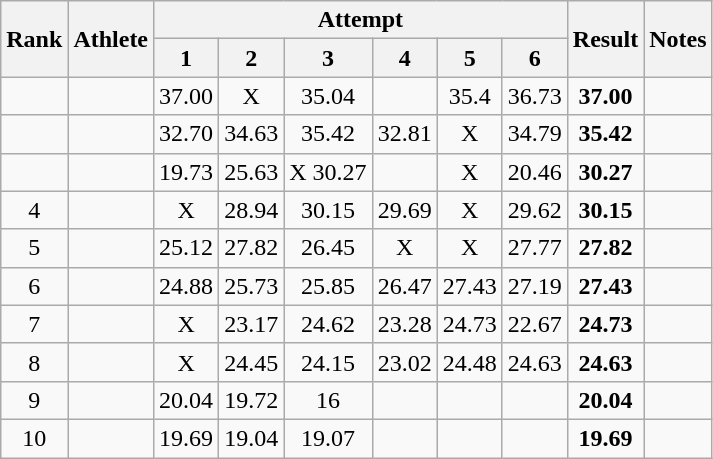<table class='wikitable'>
<tr>
<th rowspan=2>Rank</th>
<th rowspan=2>Athlete</th>
<th colspan=6>Attempt</th>
<th rowspan=2>Result</th>
<th rowspan=2>Notes</th>
</tr>
<tr>
<th>1</th>
<th>2</th>
<th>3</th>
<th>4</th>
<th>5</th>
<th>6</th>
</tr>
<tr align=center>
<td></td>
<td align=left></td>
<td>37.00</td>
<td>X</td>
<td>35.04</td>
<td></td>
<td>35.4</td>
<td>36.73</td>
<td><strong>37.00</strong></td>
<td></td>
</tr>
<tr align=center>
<td></td>
<td align=left></td>
<td>32.70</td>
<td>34.63</td>
<td>35.42</td>
<td>32.81</td>
<td>X</td>
<td>34.79</td>
<td><strong>35.42</strong></td>
<td></td>
</tr>
<tr align=center>
<td></td>
<td align=left></td>
<td>19.73</td>
<td>25.63</td>
<td>X  30.27</td>
<td></td>
<td>X</td>
<td>20.46</td>
<td><strong>30.27</strong></td>
<td></td>
</tr>
<tr align=center>
<td>4</td>
<td align=left></td>
<td>X</td>
<td>28.94</td>
<td>30.15</td>
<td>29.69</td>
<td>X</td>
<td>29.62</td>
<td><strong>30.15</strong></td>
<td></td>
</tr>
<tr align=center>
<td>5</td>
<td align=left></td>
<td>25.12</td>
<td>27.82</td>
<td>26.45</td>
<td>X</td>
<td>X</td>
<td>27.77</td>
<td><strong>27.82</strong></td>
<td></td>
</tr>
<tr align=center>
<td>6</td>
<td align=left></td>
<td>24.88</td>
<td>25.73</td>
<td>25.85</td>
<td>26.47</td>
<td>27.43</td>
<td>27.19</td>
<td><strong>27.43</strong></td>
<td></td>
</tr>
<tr align=center>
<td>7</td>
<td align=left></td>
<td>X</td>
<td>23.17</td>
<td>24.62</td>
<td>23.28</td>
<td>24.73</td>
<td>22.67</td>
<td><strong>24.73</strong></td>
<td></td>
</tr>
<tr align=center>
<td>8</td>
<td align=left></td>
<td>X</td>
<td>24.45</td>
<td>24.15</td>
<td>23.02</td>
<td>24.48</td>
<td>24.63</td>
<td><strong>24.63</strong></td>
<td></td>
</tr>
<tr align=center>
<td>9</td>
<td align=left></td>
<td>20.04</td>
<td>19.72</td>
<td>16</td>
<td></td>
<td></td>
<td></td>
<td><strong>20.04</strong></td>
<td></td>
</tr>
<tr align=center>
<td>10</td>
<td align=left></td>
<td>19.69</td>
<td>19.04</td>
<td>19.07</td>
<td></td>
<td></td>
<td></td>
<td><strong>19.69</strong></td>
<td></td>
</tr>
</table>
